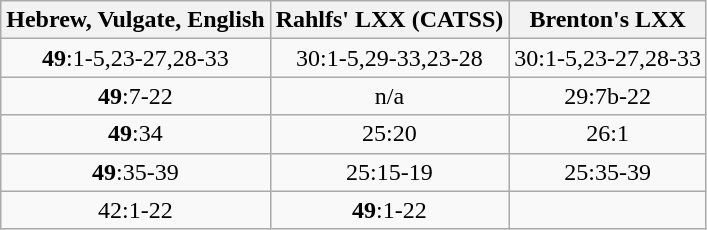<table class=wikitable>
<tr>
<th>Hebrew, Vulgate, English</th>
<th>Rahlfs' LXX (CATSS)</th>
<th>Brenton's LXX</th>
</tr>
<tr>
<td align=center><strong>49</strong>:1-5,23-27,28-33</td>
<td align=center>30:1-5,29-33,23-28</td>
<td align=center>30:1-5,23-27,28-33</td>
</tr>
<tr>
<td align=center><strong>49</strong>:7-22</td>
<td align=center>n/a</td>
<td align=center>29:7b-22</td>
</tr>
<tr>
<td align=center><strong>49</strong>:34</td>
<td align=center>25:20</td>
<td align=center>26:1</td>
</tr>
<tr>
<td align=center><strong>49</strong>:35-39</td>
<td align=center>25:15-19</td>
<td align=center>25:35-39</td>
</tr>
<tr>
<td align=center>42:1-22</td>
<td align=center><strong>49</strong>:1-22</td>
<td></td>
</tr>
</table>
